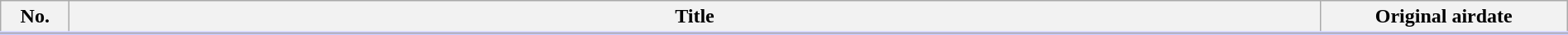<table class="wikitable" style="width:100%; margin:auto; background:#FFF;">
<tr style="border-bottom: 3px solid #CCF">
<th style="width:3em;">No.</th>
<th>Title</th>
<th style="width:12em;">Original airdate</th>
</tr>
<tr>
</tr>
</table>
